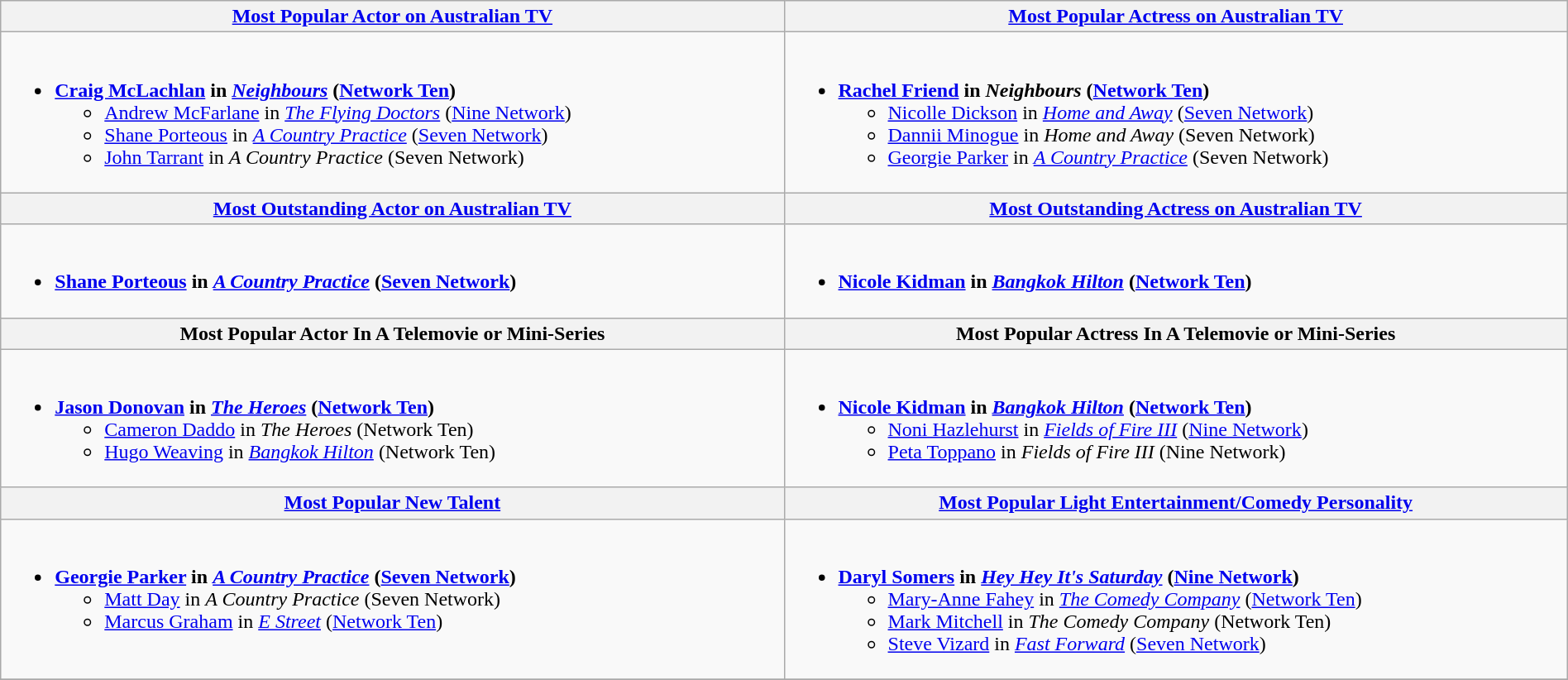<table class=wikitable width="100%">
<tr>
<th width="25%"><a href='#'>Most Popular Actor on Australian TV</a></th>
<th width="25%"><a href='#'>Most Popular Actress on Australian TV</a></th>
</tr>
<tr>
<td valign="top"><br><ul><li><strong><a href='#'>Craig McLachlan</a> in <em><a href='#'>Neighbours</a></em> (<a href='#'>Network Ten</a>)</strong><ul><li><a href='#'>Andrew McFarlane</a> in <em><a href='#'>The Flying Doctors</a></em> (<a href='#'>Nine Network</a>)</li><li><a href='#'>Shane Porteous</a> in <em><a href='#'>A Country Practice</a></em> (<a href='#'>Seven Network</a>)</li><li><a href='#'>John Tarrant</a> in <em>A Country Practice</em> (Seven Network)</li></ul></li></ul></td>
<td valign="top"><br><ul><li><strong><a href='#'>Rachel Friend</a> in <em>Neighbours</em> (<a href='#'>Network Ten</a>)</strong><ul><li><a href='#'>Nicolle Dickson</a> in <em><a href='#'>Home and Away</a></em> (<a href='#'>Seven Network</a>)</li><li><a href='#'>Dannii Minogue</a> in <em>Home and Away</em> (Seven Network)</li><li><a href='#'>Georgie Parker</a> in <em><a href='#'>A Country Practice</a></em> (Seven Network)</li></ul></li></ul></td>
</tr>
<tr>
<th width="50%"><a href='#'>Most Outstanding Actor on Australian TV</a></th>
<th width="50%"><a href='#'>Most Outstanding Actress on Australian TV</a></th>
</tr>
<tr>
<td valign="top"><br><ul><li><strong><a href='#'>Shane Porteous</a> in <em><a href='#'>A Country Practice</a></em> (<a href='#'>Seven Network</a>)</strong></li></ul></td>
<td valign="top"><br><ul><li><strong><a href='#'>Nicole Kidman</a> in <em><a href='#'>Bangkok Hilton</a></em> (<a href='#'>Network Ten</a>)</strong></li></ul></td>
</tr>
<tr>
<th width="50%">Most Popular Actor In A Telemovie or Mini-Series</th>
<th width="50%">Most Popular Actress In A Telemovie or Mini-Series</th>
</tr>
<tr>
<td valign="top"><br><ul><li><strong><a href='#'>Jason Donovan</a> in <em><a href='#'>The Heroes</a></em> (<a href='#'>Network Ten</a>)</strong><ul><li><a href='#'>Cameron Daddo</a> in <em>The Heroes</em> (Network Ten)</li><li><a href='#'>Hugo Weaving</a> in <em><a href='#'>Bangkok Hilton</a></em> (Network Ten)</li></ul></li></ul></td>
<td valign="top"><br><ul><li><strong><a href='#'>Nicole Kidman</a> in <em><a href='#'>Bangkok Hilton</a></em> (<a href='#'>Network Ten</a>)</strong><ul><li><a href='#'>Noni Hazlehurst</a> in <em><a href='#'>Fields of Fire III</a></em> (<a href='#'>Nine Network</a>)</li><li><a href='#'>Peta Toppano</a> in <em>Fields of Fire III</em> (Nine Network)</li></ul></li></ul></td>
</tr>
<tr>
<th width="50%"><a href='#'>Most Popular New Talent</a></th>
<th width="50%"><a href='#'>Most Popular Light Entertainment/Comedy Personality</a></th>
</tr>
<tr>
<td valign="top"><br><ul><li><strong><a href='#'>Georgie Parker</a> in <em><a href='#'>A Country Practice</a></em> (<a href='#'>Seven Network</a>)</strong><ul><li><a href='#'>Matt Day</a> in <em>A Country Practice</em> (Seven Network)</li><li><a href='#'>Marcus Graham</a> in <em><a href='#'>E Street</a></em> (<a href='#'>Network Ten</a>)</li></ul></li></ul></td>
<td valign="top"><br><ul><li><strong><a href='#'>Daryl Somers</a> in <em><a href='#'>Hey Hey It's Saturday</a></em> (<a href='#'>Nine Network</a>)</strong><ul><li><a href='#'>Mary-Anne Fahey</a> in <em><a href='#'>The Comedy Company</a></em> (<a href='#'>Network Ten</a>)</li><li><a href='#'>Mark Mitchell</a> in <em>The Comedy Company</em> (Network Ten)</li><li><a href='#'>Steve Vizard</a> in <em><a href='#'>Fast Forward</a></em> (<a href='#'>Seven Network</a>)</li></ul></li></ul></td>
</tr>
<tr>
</tr>
</table>
